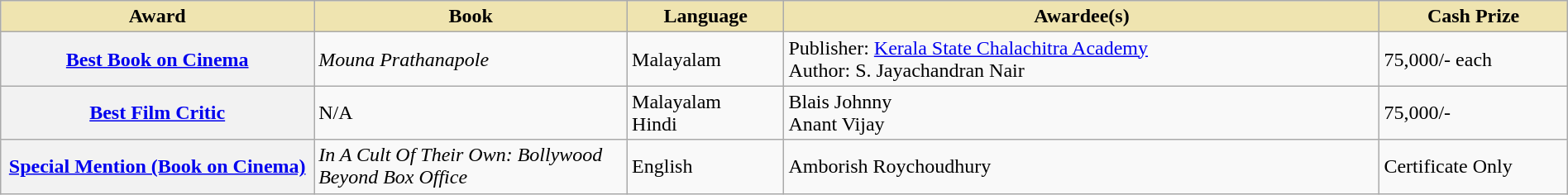<table class="wikitable plainrowheaders" style="width:100%;">
<tr>
<th style="background-color:#EFE4B0;width:20%;">Award</th>
<th style="background-color:#EFE4B0;width:20%;">Book</th>
<th style="background-color:#EFE4B0;width:10%;">Language</th>
<th style="background-color:#EFE4B0;width:38%;">Awardee(s)</th>
<th style="background-color:#EFE4B0;width:12%;">Cash Prize</th>
</tr>
<tr>
<th scope="row"><a href='#'>Best Book on Cinema</a></th>
<td><em> Mouna Prathanapole </em></td>
<td>Malayalam</td>
<td>Publisher: <a href='#'>Kerala State Chalachitra Academy</a><br>Author: S. Jayachandran Nair</td>
<td> 75,000/- each</td>
</tr>
<tr>
<th scope="row"><a href='#'>Best Film Critic</a></th>
<td>N/A</td>
<td>Malayalam<br>Hindi</td>
<td>Blais Johnny<br>Anant Vijay</td>
<td> 75,000/-</td>
</tr>
<tr>
<th scope="row"><a href='#'>Special Mention (Book on Cinema)</a></th>
<td><em>In A Cult Of Their Own: Bollywood Beyond Box Office</em></td>
<td>English</td>
<td>Amborish Roychoudhury</td>
<td>Certificate Only</td>
</tr>
</table>
